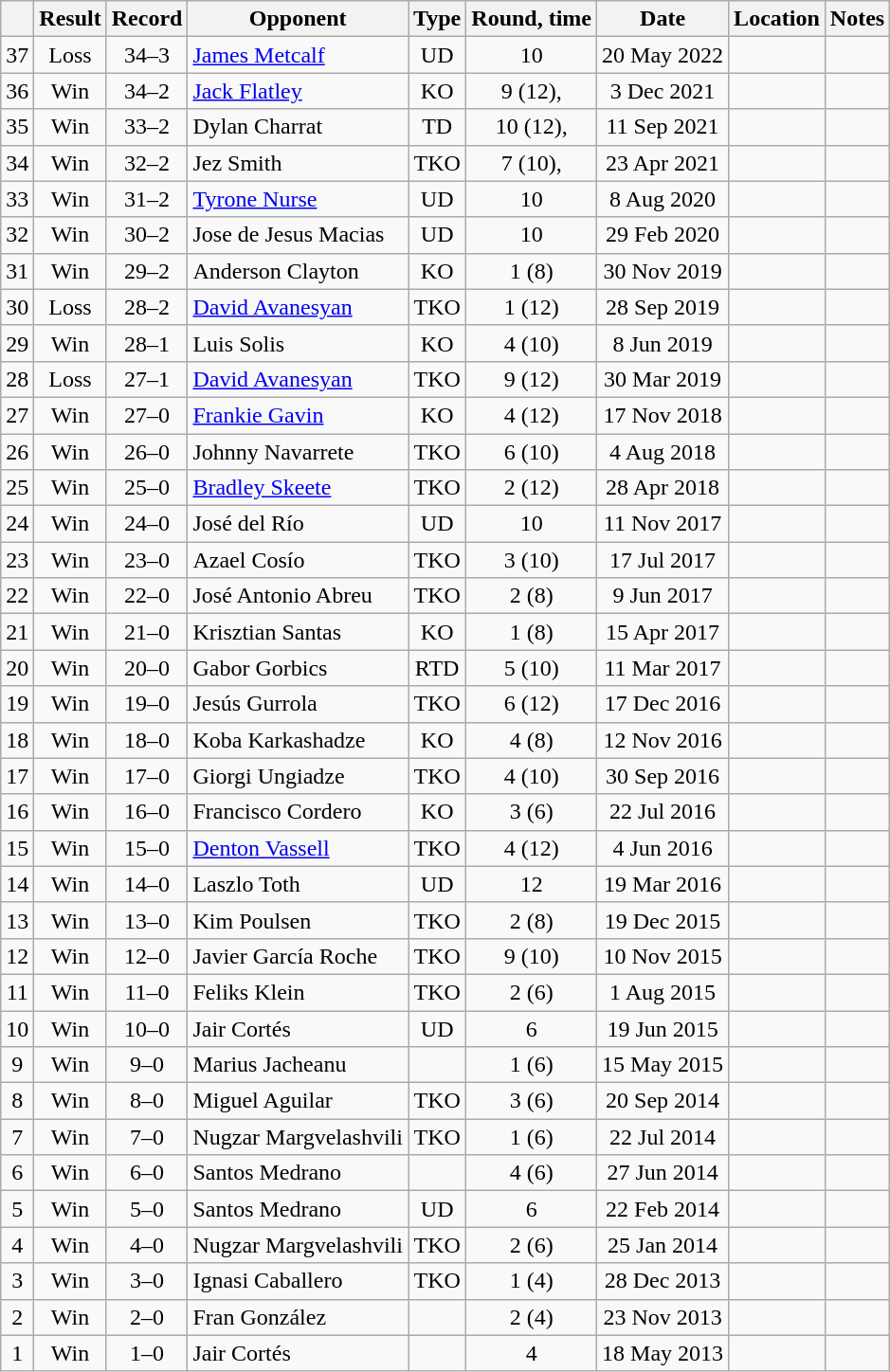<table class="wikitable" style="text-align:center">
<tr>
<th></th>
<th>Result</th>
<th>Record</th>
<th>Opponent</th>
<th>Type</th>
<th>Round, time</th>
<th>Date</th>
<th>Location</th>
<th>Notes</th>
</tr>
<tr>
<td>37</td>
<td>Loss</td>
<td>34–3</td>
<td style="text-align:left;"><a href='#'>James Metcalf</a></td>
<td>UD</td>
<td>10</td>
<td>20 May 2022</td>
<td style="text-align:left;"></td>
<td style="text-align:left;"></td>
</tr>
<tr>
<td>36</td>
<td>Win</td>
<td>34–2</td>
<td style="text-align:left;"><a href='#'>Jack Flatley</a></td>
<td>KO</td>
<td>9 (12), </td>
<td>3 Dec 2021</td>
<td style="text-align:left;"></td>
<td style="text-align:left;"></td>
</tr>
<tr>
<td>35</td>
<td>Win</td>
<td>33–2</td>
<td style="text-align:left;">Dylan Charrat</td>
<td>TD</td>
<td>10 (12), </td>
<td>11 Sep 2021</td>
<td style="text-align:left;"></td>
<td style="text-align:left;"></td>
</tr>
<tr>
<td>34</td>
<td>Win</td>
<td>32–2</td>
<td style="text-align:left;">Jez Smith</td>
<td>TKO</td>
<td>7 (10), </td>
<td>23 Apr 2021</td>
<td style="text-align:left;"></td>
<td></td>
</tr>
<tr>
<td>33</td>
<td>Win</td>
<td>31–2</td>
<td style="text-align:left;"><a href='#'>Tyrone Nurse</a></td>
<td>UD</td>
<td>10</td>
<td>8 Aug 2020</td>
<td style="text-align:left;"></td>
<td style="text-align:left;"></td>
</tr>
<tr>
<td>32</td>
<td>Win</td>
<td>30–2</td>
<td style="text-align:left;">Jose de Jesus Macias</td>
<td>UD</td>
<td>10</td>
<td>29 Feb 2020</td>
<td style="text-align:left;"></td>
<td style="text-align:left;"></td>
</tr>
<tr>
<td>31</td>
<td>Win</td>
<td>29–2</td>
<td style="text-align:left;">Anderson Clayton</td>
<td>KO</td>
<td>1 (8)</td>
<td>30 Nov 2019</td>
<td style="text-align:left;"></td>
<td style="text-align:left;"></td>
</tr>
<tr>
<td>30</td>
<td>Loss</td>
<td>28–2</td>
<td style="text-align:left;"><a href='#'>David Avanesyan</a></td>
<td>TKO</td>
<td>1 (12)</td>
<td>28 Sep 2019</td>
<td style="text-align:left;"></td>
<td style="text-align:left;"></td>
</tr>
<tr>
<td>29</td>
<td>Win</td>
<td>28–1</td>
<td style="text-align:left;">Luis Solis</td>
<td>KO</td>
<td>4 (10)</td>
<td>8 Jun 2019</td>
<td style="text-align:left;"></td>
<td style="text-align:left;"></td>
</tr>
<tr>
<td>28</td>
<td>Loss</td>
<td>27–1</td>
<td style="text-align:left;"><a href='#'>David Avanesyan</a></td>
<td>TKO</td>
<td>9 (12)</td>
<td>30 Mar 2019</td>
<td style="text-align:left;"></td>
<td style="text-align:left;"></td>
</tr>
<tr>
<td>27</td>
<td>Win</td>
<td>27–0</td>
<td style="text-align:left;"><a href='#'>Frankie Gavin</a></td>
<td>KO</td>
<td>4 (12)</td>
<td>17 Nov 2018</td>
<td style="text-align:left;"></td>
<td style="text-align:left;"></td>
</tr>
<tr>
<td>26</td>
<td>Win</td>
<td>26–0</td>
<td style="text-align:left;">Johnny Navarrete</td>
<td>TKO</td>
<td>6 (10)</td>
<td>4 Aug 2018</td>
<td style="text-align:left;"></td>
<td style="text-align:left;"></td>
</tr>
<tr>
<td>25</td>
<td>Win</td>
<td>25–0</td>
<td style="text-align:left;"><a href='#'>Bradley Skeete</a></td>
<td>TKO</td>
<td>2 (12)</td>
<td>28 Apr 2018</td>
<td style="text-align:left;"></td>
<td style="text-align:left;"></td>
</tr>
<tr>
<td>24</td>
<td>Win</td>
<td>24–0</td>
<td style="text-align:left;">José del Río</td>
<td>UD</td>
<td>10</td>
<td>11 Nov 2017</td>
<td style="text-align:left;"></td>
<td style="text-align:left;"></td>
</tr>
<tr>
<td>23</td>
<td>Win</td>
<td>23–0</td>
<td style="text-align:left;">Azael Cosío</td>
<td>TKO</td>
<td>3 (10)</td>
<td>17 Jul 2017</td>
<td style="text-align:left;"></td>
<td></td>
</tr>
<tr>
<td>22</td>
<td>Win</td>
<td>22–0</td>
<td style="text-align:left;">José Antonio Abreu</td>
<td>TKO</td>
<td>2 (8)</td>
<td>9 Jun 2017</td>
<td style="text-align:left;"></td>
<td></td>
</tr>
<tr>
<td>21</td>
<td>Win</td>
<td>21–0</td>
<td style="text-align:left;">Krisztian Santas</td>
<td>KO</td>
<td>1 (8)</td>
<td>15 Apr 2017</td>
<td style="text-align:left;"></td>
<td></td>
</tr>
<tr>
<td>20</td>
<td>Win</td>
<td>20–0</td>
<td style="text-align:left;">Gabor Gorbics</td>
<td>RTD</td>
<td>5 (10)</td>
<td>11 Mar 2017</td>
<td style="text-align:left;"></td>
<td></td>
</tr>
<tr>
<td>19</td>
<td>Win</td>
<td>19–0</td>
<td style="text-align:left;">Jesús Gurrola</td>
<td>TKO</td>
<td>6 (12)</td>
<td>17 Dec 2016</td>
<td style="text-align:left;"></td>
<td style="text-align:left;"></td>
</tr>
<tr>
<td>18</td>
<td>Win</td>
<td>18–0</td>
<td style="text-align:left;">Koba Karkashadze</td>
<td>KO</td>
<td>4 (8)</td>
<td>12 Nov 2016</td>
<td style="text-align:left;"></td>
<td></td>
</tr>
<tr>
<td>17</td>
<td>Win</td>
<td>17–0</td>
<td style="text-align:left;">Giorgi Ungiadze</td>
<td>TKO</td>
<td>4 (10)</td>
<td>30 Sep 2016</td>
<td style="text-align:left;"></td>
<td></td>
</tr>
<tr>
<td>16</td>
<td>Win</td>
<td>16–0</td>
<td style="text-align:left;">Francisco Cordero</td>
<td>KO</td>
<td>3 (6)</td>
<td>22 Jul 2016</td>
<td style="text-align:left;"></td>
<td></td>
</tr>
<tr>
<td>15</td>
<td>Win</td>
<td>15–0</td>
<td style="text-align:left;"><a href='#'>Denton Vassell</a></td>
<td>TKO</td>
<td>4 (12)</td>
<td>4 Jun 2016</td>
<td style="text-align:left;"></td>
<td style="text-align:left;"></td>
</tr>
<tr>
<td>14</td>
<td>Win</td>
<td>14–0</td>
<td style="text-align:left;">Laszlo Toth</td>
<td>UD</td>
<td>12</td>
<td>19 Mar 2016</td>
<td style="text-align:left;"></td>
<td style="text-align:left;"></td>
</tr>
<tr>
<td>13</td>
<td>Win</td>
<td>13–0</td>
<td style="text-align:left;">Kim Poulsen</td>
<td>TKO</td>
<td>2 (8)</td>
<td>19 Dec 2015</td>
<td style="text-align:left;"></td>
<td></td>
</tr>
<tr>
<td>12</td>
<td>Win</td>
<td>12–0</td>
<td style="text-align:left;">Javier García Roche</td>
<td>TKO</td>
<td>9 (10)</td>
<td>10 Nov 2015</td>
<td style="text-align:left;"></td>
<td></td>
</tr>
<tr>
<td>11</td>
<td>Win</td>
<td>11–0</td>
<td style="text-align:left;">Feliks Klein</td>
<td>TKO</td>
<td>2 (6)</td>
<td>1 Aug 2015</td>
<td style="text-align:left;"></td>
<td></td>
</tr>
<tr>
<td>10</td>
<td>Win</td>
<td>10–0</td>
<td style="text-align:left;">Jair Cortés</td>
<td>UD</td>
<td>6</td>
<td>19 Jun 2015</td>
<td style="text-align:left;"></td>
<td></td>
</tr>
<tr>
<td>9</td>
<td>Win</td>
<td>9–0</td>
<td style="text-align:left;">Marius Jacheanu</td>
<td></td>
<td>1 (6)</td>
<td>15 May 2015</td>
<td style="text-align:left;"></td>
<td></td>
</tr>
<tr>
<td>8</td>
<td>Win</td>
<td>8–0</td>
<td style="text-align:left;">Miguel Aguilar</td>
<td>TKO</td>
<td>3 (6)</td>
<td>20 Sep 2014</td>
<td style="text-align:left;"></td>
<td></td>
</tr>
<tr>
<td>7</td>
<td>Win</td>
<td>7–0</td>
<td style="text-align:left;">Nugzar Margvelashvili</td>
<td>TKO</td>
<td>1 (6)</td>
<td>22 Jul 2014</td>
<td style="text-align:left;"></td>
<td></td>
</tr>
<tr>
<td>6</td>
<td>Win</td>
<td>6–0</td>
<td style="text-align:left;">Santos Medrano</td>
<td></td>
<td>4 (6)</td>
<td>27 Jun 2014</td>
<td style="text-align:left;"></td>
<td></td>
</tr>
<tr>
<td>5</td>
<td>Win</td>
<td>5–0</td>
<td style="text-align:left;">Santos Medrano</td>
<td>UD</td>
<td>6</td>
<td>22 Feb 2014</td>
<td style="text-align:left;"></td>
<td></td>
</tr>
<tr>
<td>4</td>
<td>Win</td>
<td>4–0</td>
<td style="text-align:left;">Nugzar Margvelashvili</td>
<td>TKO</td>
<td>2 (6)</td>
<td>25 Jan 2014</td>
<td style="text-align:left;"></td>
<td></td>
</tr>
<tr>
<td>3</td>
<td>Win</td>
<td>3–0</td>
<td style="text-align:left;">Ignasi Caballero</td>
<td>TKO</td>
<td>1 (4)</td>
<td>28 Dec 2013</td>
<td style="text-align:left;"></td>
<td></td>
</tr>
<tr>
<td>2</td>
<td>Win</td>
<td>2–0</td>
<td style="text-align:left;">Fran González</td>
<td></td>
<td>2 (4)</td>
<td>23 Nov 2013</td>
<td style="text-align:left;"></td>
<td></td>
</tr>
<tr>
<td>1</td>
<td>Win</td>
<td>1–0</td>
<td style="text-align:left;">Jair Cortés</td>
<td></td>
<td>4</td>
<td>18 May 2013</td>
<td style="text-align:left;"></td>
<td></td>
</tr>
</table>
